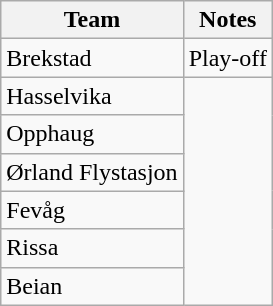<table class="wikitable">
<tr>
<th>Team</th>
<th>Notes</th>
</tr>
<tr>
<td>Brekstad</td>
<td>Play-off</td>
</tr>
<tr>
<td>Hasselvika</td>
</tr>
<tr>
<td>Opphaug</td>
</tr>
<tr>
<td>Ørland Flystasjon</td>
</tr>
<tr>
<td>Fevåg</td>
</tr>
<tr>
<td>Rissa</td>
</tr>
<tr>
<td>Beian</td>
</tr>
</table>
